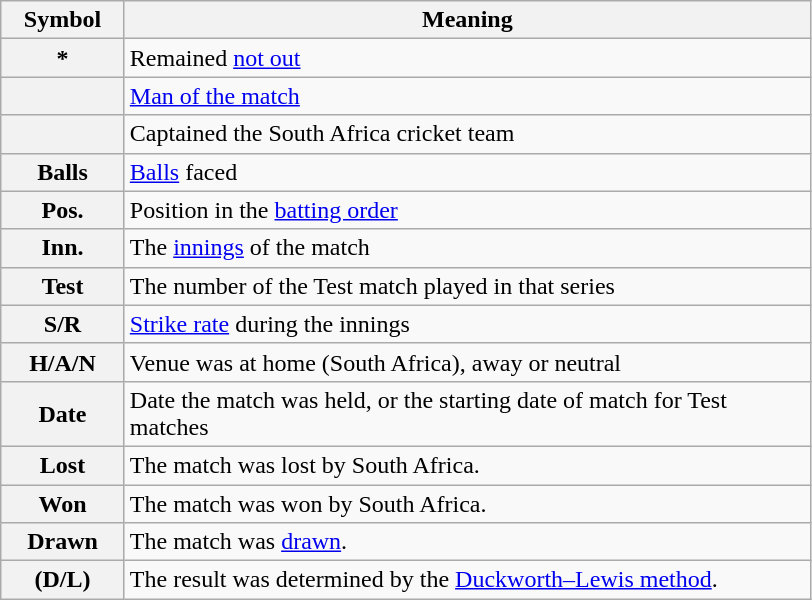<table class="wikitable plainrowheaders" border="1">
<tr>
<th scope="col" style="width:75px">Symbol</th>
<th scope="col" style="width:450px">Meaning</th>
</tr>
<tr>
<th scope="row">*</th>
<td>Remained <a href='#'>not out</a></td>
</tr>
<tr>
<th scope="row"></th>
<td><a href='#'>Man of the match</a></td>
</tr>
<tr>
<th scope="row"></th>
<td>Captained the South Africa cricket team</td>
</tr>
<tr>
<th scope="row">Balls</th>
<td><a href='#'>Balls</a> faced</td>
</tr>
<tr>
<th scope="row">Pos.</th>
<td>Position in the <a href='#'>batting order</a></td>
</tr>
<tr>
<th scope="row">Inn.</th>
<td>The <a href='#'>innings</a> of the match</td>
</tr>
<tr>
<th scope="row">Test</th>
<td>The number of the Test match played in that series</td>
</tr>
<tr>
<th scope="row">S/R</th>
<td><a href='#'>Strike rate</a> during the innings</td>
</tr>
<tr>
<th scope="row">H/A/N</th>
<td>Venue was at home (South Africa), away or neutral</td>
</tr>
<tr>
<th scope="row">Date</th>
<td>Date the match was held, or the starting date of match for Test matches</td>
</tr>
<tr>
<th scope="row">Lost</th>
<td>The match was lost by South Africa.</td>
</tr>
<tr>
<th scope="row">Won</th>
<td>The match was won by South Africa.</td>
</tr>
<tr>
<th scope="row">Drawn</th>
<td>The match was <a href='#'>drawn</a>.</td>
</tr>
<tr>
<th scope="row">(D/L)</th>
<td>The result was determined by the <a href='#'>Duckworth–Lewis method</a>.</td>
</tr>
</table>
